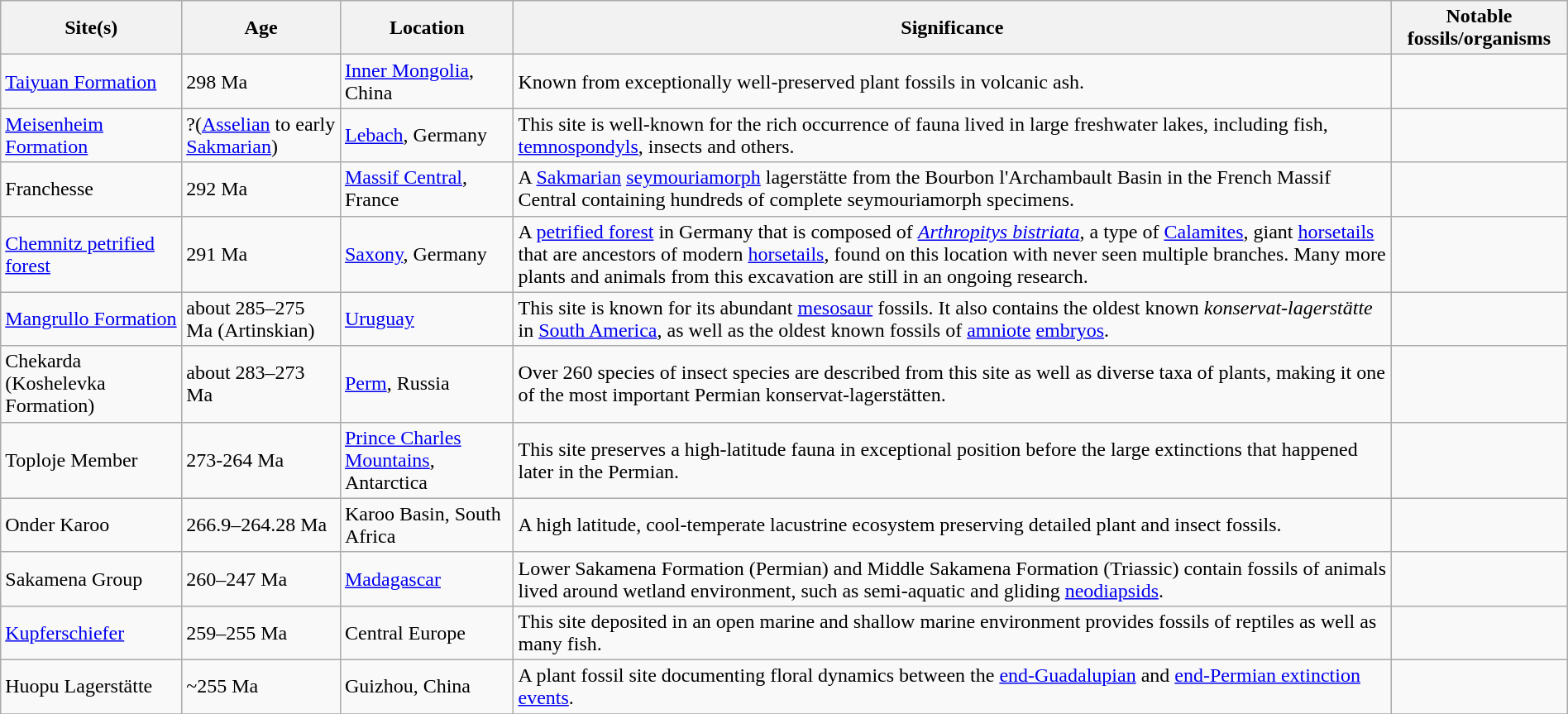<table class="wikitable" align="center" width="100%">
<tr>
<th>Site(s)</th>
<th>Age</th>
<th>Location</th>
<th>Significance</th>
<th>Notable fossils/organisms</th>
</tr>
<tr>
<td><a href='#'>Taiyuan Formation</a></td>
<td>298 Ma</td>
<td><a href='#'>Inner Mongolia</a>, China</td>
<td>Known from exceptionally well-preserved plant fossils in volcanic ash.</td>
<td></td>
</tr>
<tr>
<td><a href='#'>Meisenheim Formation</a></td>
<td>?(<a href='#'>Asselian</a> to early <a href='#'>Sakmarian</a>)</td>
<td><a href='#'>Lebach</a>, Germany</td>
<td>This site is well-known for the rich occurrence of fauna lived in large freshwater lakes, including fish, <a href='#'>temnospondyls</a>, insects and others.</td>
<td></td>
</tr>
<tr>
<td>Franchesse</td>
<td>292 Ma</td>
<td><a href='#'>Massif Central</a>, France</td>
<td>A <a href='#'>Sakmarian</a> <a href='#'>seymouriamorph</a> lagerstätte from the Bourbon l'Archambault Basin in the French Massif Central containing hundreds of complete seymouriamorph specimens.</td>
<td></td>
</tr>
<tr>
<td><a href='#'>Chemnitz petrified forest</a></td>
<td>291 Ma</td>
<td><a href='#'>Saxony</a>, Germany</td>
<td>A <a href='#'>petrified forest</a> in Germany that is composed of <em><a href='#'>Arthropitys bistriata</a></em>, a type of <a href='#'>Calamites</a>, giant <a href='#'>horsetails</a> that are ancestors of modern <a href='#'>horsetails</a>, found on this location with never seen multiple branches. Many more plants and animals from this excavation are still in an ongoing research.</td>
<td></td>
</tr>
<tr>
<td><a href='#'>Mangrullo Formation</a></td>
<td>about 285–275 Ma (Artinskian)</td>
<td><a href='#'>Uruguay</a></td>
<td>This site is known for its abundant <a href='#'>mesosaur</a> fossils. It also contains the oldest known <em>konservat-lagerstätte</em> in <a href='#'>South America</a>, as well as the oldest known fossils of <a href='#'>amniote</a> <a href='#'>embryos</a>.</td>
<td></td>
</tr>
<tr>
<td>Chekarda (Koshelevka Formation)</td>
<td>about 283–273 Ma</td>
<td><a href='#'>Perm</a>, Russia</td>
<td>Over 260 species of insect species are described from this site as well as diverse taxa of plants, making it one of the most important Permian konservat-lagerstätten.</td>
<td></td>
</tr>
<tr>
<td>Toploje Member</td>
<td>273-264 Ma</td>
<td><a href='#'>Prince Charles Mountains</a>, Antarctica</td>
<td>This site preserves a high-latitude fauna in exceptional position before the large extinctions that happened later in the Permian.</td>
<td></td>
</tr>
<tr>
<td>Onder Karoo</td>
<td>266.9–264.28 Ma</td>
<td>Karoo Basin, South Africa</td>
<td>A high latitude, cool-temperate lacustrine ecosystem preserving detailed plant and insect fossils.</td>
<td></td>
</tr>
<tr>
<td>Sakamena Group</td>
<td>260–247 Ma</td>
<td><a href='#'>Madagascar</a></td>
<td>Lower Sakamena Formation (Permian) and Middle Sakamena Formation (Triassic) contain fossils of animals lived around wetland environment, such as semi-aquatic and gliding <a href='#'>neodiapsids</a>.</td>
<td></td>
</tr>
<tr>
<td><a href='#'>Kupferschiefer</a></td>
<td>259–255 Ma</td>
<td>Central Europe</td>
<td>This site deposited in an open marine and shallow marine environment provides fossils of reptiles as well as many fish.</td>
<td></td>
</tr>
<tr>
<td>Huopu Lagerstätte</td>
<td>~255 Ma</td>
<td>Guizhou, China</td>
<td>A plant fossil site documenting floral dynamics between the <a href='#'>end-Guadalupian</a> and <a href='#'>end-Permian extinction events</a>.</td>
<td></td>
</tr>
<tr>
</tr>
</table>
